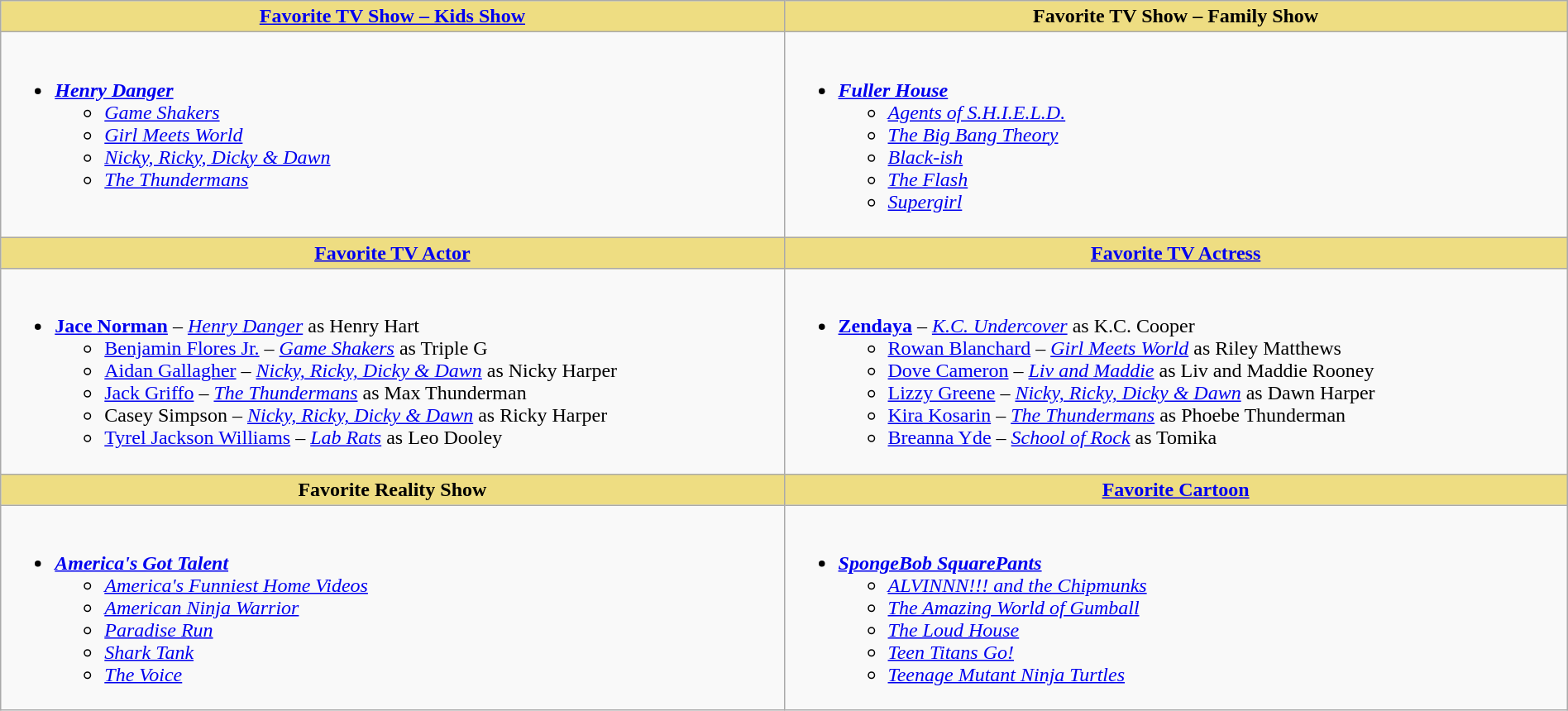<table class="wikitable" style="width:100%;">
<tr>
<th style="background:#EEDD82; width:50%"><a href='#'>Favorite TV Show – Kids Show</a></th>
<th style="background:#EEDD82; width:50%">Favorite TV Show – Family Show</th>
</tr>
<tr>
<td valign="top"><br><ul><li><strong><em><a href='#'>Henry Danger</a></em></strong><ul><li><em><a href='#'>Game Shakers</a></em></li><li><em><a href='#'>Girl Meets World</a></em></li><li><em><a href='#'>Nicky, Ricky, Dicky & Dawn</a></em></li><li><em><a href='#'>The Thundermans</a></em></li></ul></li></ul></td>
<td valign="top"><br><ul><li><strong><em><a href='#'>Fuller House</a></em></strong><ul><li><em><a href='#'>Agents of S.H.I.E.L.D.</a></em></li><li><em><a href='#'>The Big Bang Theory</a></em></li><li><em><a href='#'>Black-ish</a></em></li><li><em><a href='#'>The Flash</a></em></li><li><em><a href='#'>Supergirl</a></em></li></ul></li></ul></td>
</tr>
<tr>
<th style="background:#EEDD82; width:50%"><a href='#'>Favorite TV Actor</a></th>
<th style="background:#EEDD82; width:50%"><a href='#'>Favorite TV Actress</a></th>
</tr>
<tr>
<td valign="top"><br><ul><li><strong><a href='#'>Jace Norman</a></strong> – <em><a href='#'>Henry Danger</a></em> as Henry Hart<ul><li><a href='#'>Benjamin Flores Jr.</a> – <em><a href='#'>Game Shakers</a></em> as Triple G</li><li><a href='#'>Aidan Gallagher</a> – <em><a href='#'>Nicky, Ricky, Dicky & Dawn</a></em> as Nicky Harper</li><li><a href='#'>Jack Griffo</a> – <em><a href='#'>The Thundermans</a></em> as Max Thunderman</li><li>Casey Simpson – <em><a href='#'>Nicky, Ricky, Dicky & Dawn</a></em> as Ricky Harper</li><li><a href='#'>Tyrel Jackson Williams</a> – <em><a href='#'>Lab Rats</a></em> as Leo Dooley</li></ul></li></ul></td>
<td valign="top"><br><ul><li><strong><a href='#'>Zendaya</a></strong> – <em><a href='#'>K.C. Undercover</a></em> as K.C. Cooper<ul><li><a href='#'>Rowan Blanchard</a> – <em><a href='#'>Girl Meets World</a></em> as Riley Matthews</li><li><a href='#'>Dove Cameron</a> – <em><a href='#'>Liv and Maddie</a></em> as Liv and Maddie Rooney</li><li><a href='#'>Lizzy Greene</a> – <em><a href='#'>Nicky, Ricky, Dicky & Dawn</a></em> as Dawn Harper</li><li><a href='#'>Kira Kosarin</a> – <em><a href='#'>The Thundermans</a></em> as Phoebe Thunderman</li><li><a href='#'>Breanna Yde</a> – <em><a href='#'>School of Rock</a></em> as Tomika</li></ul></li></ul></td>
</tr>
<tr>
<th style="background:#EEDD82; width:50%">Favorite Reality Show</th>
<th style="background:#EEDD82; width:50%"><a href='#'>Favorite Cartoon</a></th>
</tr>
<tr>
<td valign="top"><br><ul><li><strong><em><a href='#'>America's Got Talent</a></em></strong><ul><li><em><a href='#'>America's Funniest Home Videos</a></em></li><li><em><a href='#'>American Ninja Warrior</a></em></li><li><em><a href='#'>Paradise Run</a></em></li><li><em><a href='#'>Shark Tank</a></em></li><li><em><a href='#'>The Voice</a></em></li></ul></li></ul></td>
<td valign="top"><br><ul><li><strong><em><a href='#'>SpongeBob SquarePants</a></em></strong><ul><li><em><a href='#'>ALVINNN!!! and the Chipmunks</a></em></li><li><em><a href='#'>The Amazing World of Gumball</a></em></li><li><em><a href='#'>The Loud House</a></em></li><li><em><a href='#'>Teen Titans Go!</a></em></li><li><em><a href='#'>Teenage Mutant Ninja Turtles</a></em></li></ul></li></ul></td>
</tr>
</table>
